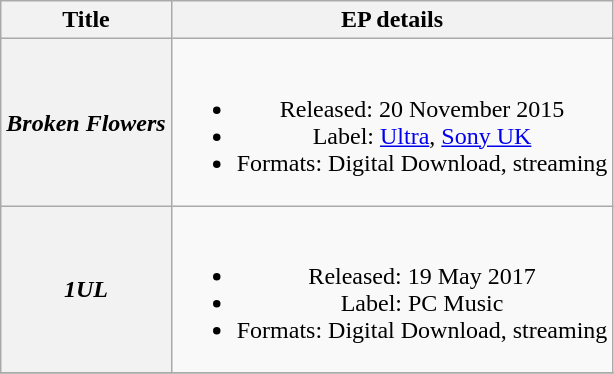<table class="wikitable plainrowheaders" style="text-align:center;">
<tr>
<th>Title</th>
<th>EP details</th>
</tr>
<tr>
<th scope="row"><em>Broken Flowers</em></th>
<td><br><ul><li>Released: 20 November 2015</li><li>Label: <a href='#'>Ultra</a>, <a href='#'>Sony UK</a></li><li>Formats: Digital Download, streaming</li></ul></td>
</tr>
<tr>
<th scope="row"><em>1UL</em></th>
<td><br><ul><li>Released: 19 May 2017</li><li>Label: PC Music</li><li>Formats: Digital Download, streaming</li></ul></td>
</tr>
<tr>
</tr>
</table>
